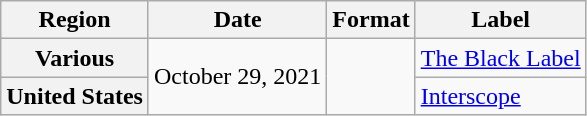<table class="wikitable plainrowheaders">
<tr>
<th>Region</th>
<th>Date</th>
<th>Format</th>
<th>Label</th>
</tr>
<tr>
<th scope="row">Various</th>
<td rowspan=2>October 29, 2021</td>
<td rowspan=2></td>
<td rowspan="1"><a href='#'>The Black Label</a></td>
</tr>
<tr>
<th scope="row">United States</th>
<td rowspan="1"><a href='#'>Interscope</a></td>
</tr>
</table>
